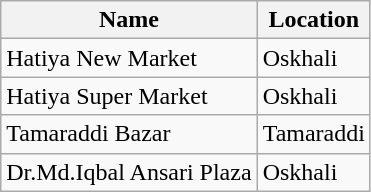<table class="wikitable">
<tr>
<th>Name</th>
<th>Location</th>
</tr>
<tr>
<td>Hatiya New Market</td>
<td>Oskhali</td>
</tr>
<tr>
<td>Hatiya Super Market</td>
<td>Oskhali</td>
</tr>
<tr>
<td>Tamaraddi Bazar</td>
<td>Tamaraddi</td>
</tr>
<tr>
<td>Dr.Md.Iqbal Ansari Plaza</td>
<td>Oskhali</td>
</tr>
</table>
